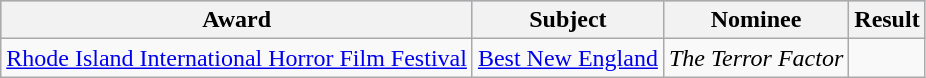<table class="wikitable">
<tr style="background:#b0c4de; text-align:center;">
<th>Award</th>
<th>Subject</th>
<th>Nominee</th>
<th>Result</th>
</tr>
<tr>
<td rowspan=1><a href='#'>Rhode Island International Horror Film Festival</a></td>
<td><a href='#'>Best New England</a></td>
<td><em>The Terror Factor</em></td>
<td></td>
</tr>
</table>
